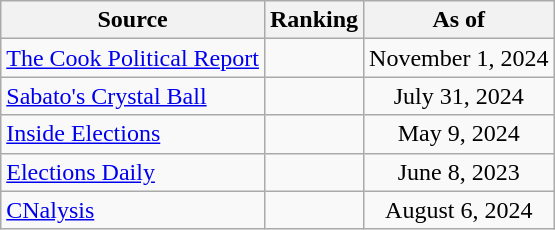<table class="wikitable" style="text-align:center">
<tr>
<th>Source</th>
<th>Ranking</th>
<th>As of</th>
</tr>
<tr>
<td align=left><a href='#'>The Cook Political Report</a></td>
<td></td>
<td>November 1, 2024</td>
</tr>
<tr>
<td align=left><a href='#'>Sabato's Crystal Ball</a></td>
<td></td>
<td>July 31, 2024</td>
</tr>
<tr>
<td align=left><a href='#'>Inside Elections</a></td>
<td></td>
<td>May 9, 2024</td>
</tr>
<tr>
<td align=left><a href='#'>Elections Daily</a></td>
<td></td>
<td>June 8, 2023</td>
</tr>
<tr>
<td align=left><a href='#'>CNalysis</a></td>
<td></td>
<td>August 6, 2024</td>
</tr>
</table>
